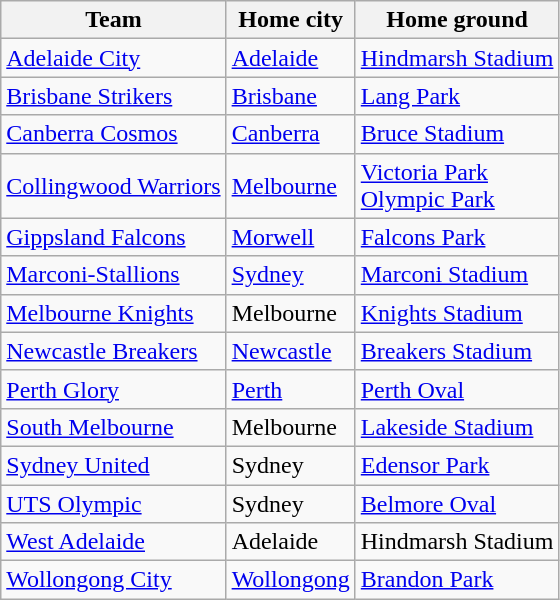<table class="wikitable sortable">
<tr>
<th>Team</th>
<th>Home city</th>
<th>Home ground</th>
</tr>
<tr>
<td><a href='#'>Adelaide City</a></td>
<td><a href='#'>Adelaide</a></td>
<td><a href='#'>Hindmarsh Stadium</a></td>
</tr>
<tr>
<td><a href='#'>Brisbane Strikers</a></td>
<td><a href='#'>Brisbane</a></td>
<td><a href='#'>Lang Park</a></td>
</tr>
<tr>
<td><a href='#'>Canberra Cosmos</a></td>
<td><a href='#'>Canberra</a></td>
<td><a href='#'>Bruce Stadium</a></td>
</tr>
<tr>
<td><a href='#'>Collingwood Warriors</a></td>
<td><a href='#'>Melbourne</a></td>
<td><a href='#'>Victoria Park</a><br><a href='#'>Olympic Park</a></td>
</tr>
<tr>
<td><a href='#'>Gippsland Falcons</a></td>
<td><a href='#'>Morwell</a></td>
<td><a href='#'>Falcons Park</a></td>
</tr>
<tr>
<td><a href='#'>Marconi-Stallions</a></td>
<td><a href='#'>Sydney</a></td>
<td><a href='#'>Marconi Stadium</a></td>
</tr>
<tr>
<td><a href='#'>Melbourne Knights</a></td>
<td>Melbourne</td>
<td><a href='#'>Knights Stadium</a></td>
</tr>
<tr>
<td><a href='#'>Newcastle Breakers</a></td>
<td><a href='#'>Newcastle</a></td>
<td><a href='#'>Breakers Stadium</a></td>
</tr>
<tr>
<td><a href='#'>Perth Glory</a></td>
<td><a href='#'>Perth</a></td>
<td><a href='#'>Perth Oval</a></td>
</tr>
<tr>
<td><a href='#'>South Melbourne</a></td>
<td>Melbourne</td>
<td><a href='#'>Lakeside Stadium</a></td>
</tr>
<tr>
<td><a href='#'>Sydney United</a></td>
<td>Sydney</td>
<td><a href='#'>Edensor Park</a></td>
</tr>
<tr>
<td><a href='#'>UTS Olympic</a></td>
<td>Sydney</td>
<td><a href='#'>Belmore Oval</a></td>
</tr>
<tr>
<td><a href='#'>West Adelaide</a></td>
<td>Adelaide</td>
<td>Hindmarsh Stadium</td>
</tr>
<tr>
<td><a href='#'>Wollongong City</a></td>
<td><a href='#'>Wollongong</a></td>
<td><a href='#'>Brandon Park</a></td>
</tr>
</table>
